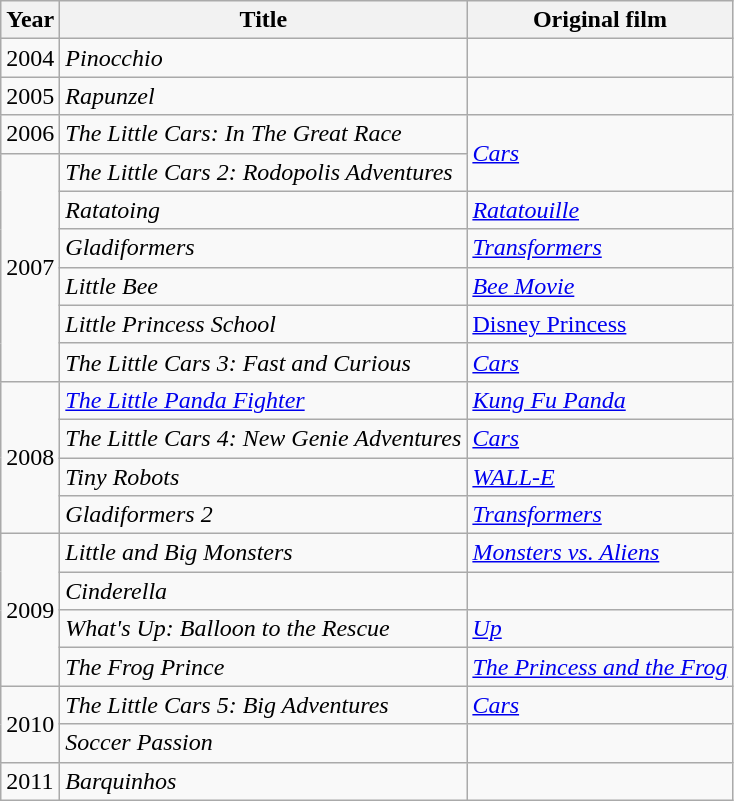<table class="wikitable">
<tr>
<th>Year</th>
<th>Title</th>
<th>Original film</th>
</tr>
<tr>
<td>2004</td>
<td><em>Pinocchio</em></td>
<td></td>
</tr>
<tr>
<td>2005</td>
<td><em>Rapunzel</em> </td>
<td></td>
</tr>
<tr>
<td>2006</td>
<td><em>The Little Cars: In The Great Race</em></td>
<td rowspan="2"><a href='#'><em>Cars</em></a></td>
</tr>
<tr>
<td rowspan="6">2007</td>
<td><em>The Little Cars 2: Rodopolis Adventures</em></td>
</tr>
<tr>
<td><em>Ratatoing</em></td>
<td><a href='#'><em>Ratatouille</em></a></td>
</tr>
<tr>
<td><em>Gladiformers</em></td>
<td><em><a href='#'>Transformers</a></em> </td>
</tr>
<tr>
<td><em>Little Bee</em></td>
<td><em><a href='#'>Bee Movie</a></em></td>
</tr>
<tr>
<td><em>Little Princess School</em></td>
<td><a href='#'>Disney Princess</a></td>
</tr>
<tr>
<td><em>The Little Cars 3: Fast and Curious</em></td>
<td><a href='#'><em>Cars</em></a> </td>
</tr>
<tr>
<td rowspan="4">2008</td>
<td><em><a href='#'>The Little Panda Fighter</a></em></td>
<td><em><a href='#'>Kung Fu Panda</a></em></td>
</tr>
<tr>
<td><em>The Little Cars 4: New Genie Adventures</em></td>
<td><a href='#'><em>Cars</em></a></td>
</tr>
<tr>
<td><em>Tiny Robots</em></td>
<td><em><a href='#'>WALL-E</a></em> </td>
</tr>
<tr>
<td><em>Gladiformers 2</em></td>
<td><em><a href='#'>Transformers</a></em></td>
</tr>
<tr>
<td rowspan="4">2009</td>
<td><em>Little and Big Monsters</em></td>
<td><em><a href='#'>Monsters vs. Aliens</a></em></td>
</tr>
<tr>
<td><em>Cinderella</em></td>
<td></td>
</tr>
<tr>
<td><em>What's Up: Balloon to the Rescue</em></td>
<td><a href='#'><em>Up</em></a></td>
</tr>
<tr>
<td><em>The Frog Prince</em></td>
<td><em><a href='#'>The Princess and the Frog</a></em> </td>
</tr>
<tr>
<td rowspan="2">2010</td>
<td><em>The Little Cars 5: Big Adventures</em></td>
<td><em><a href='#'>Cars</a></em></td>
</tr>
<tr>
<td><em>Soccer Passion</em></td>
<td></td>
</tr>
<tr>
<td>2011</td>
<td><em>Barquinhos</em> </td>
<td></td>
</tr>
</table>
